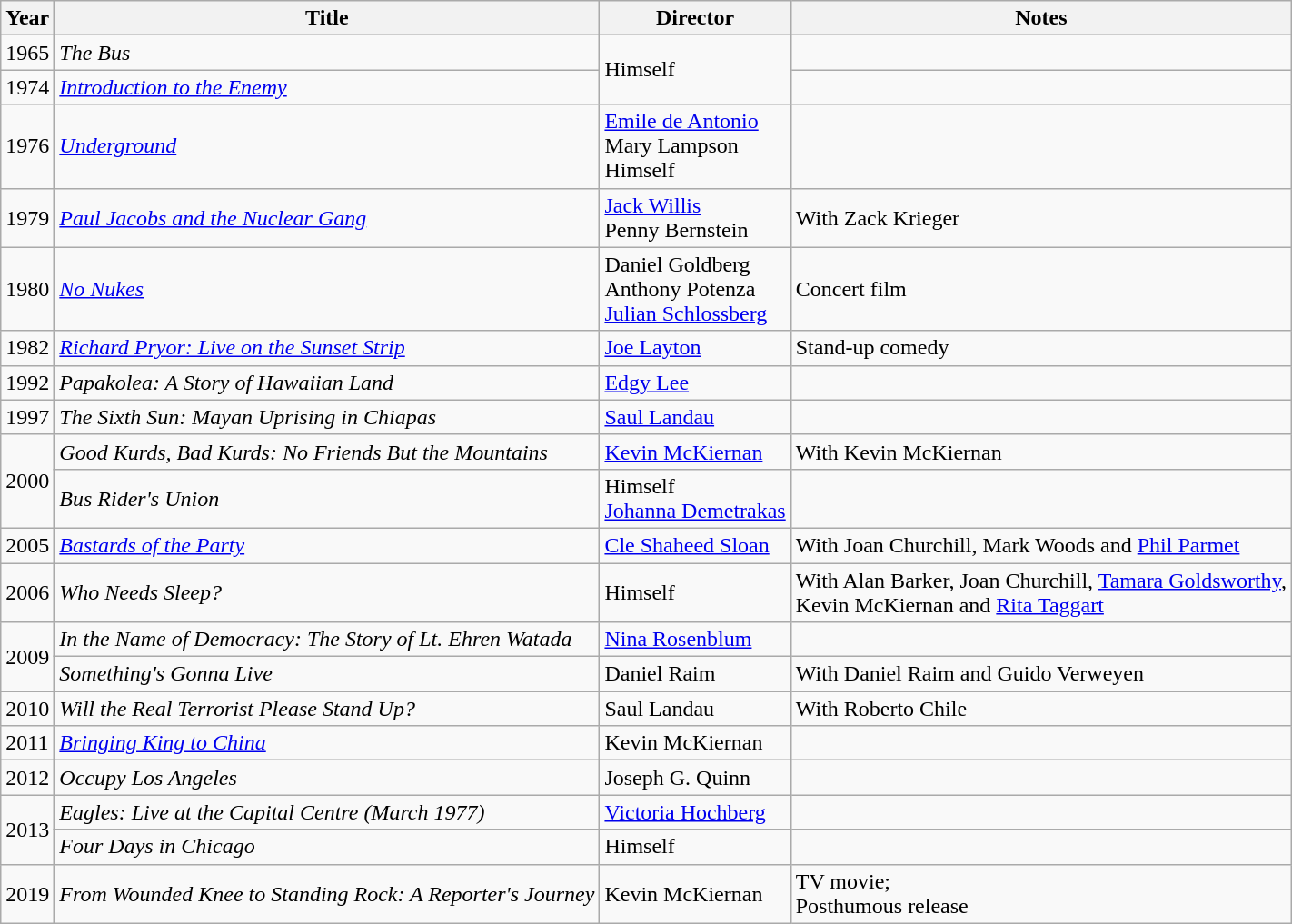<table class="wikitable">
<tr>
<th>Year</th>
<th>Title</th>
<th>Director</th>
<th>Notes</th>
</tr>
<tr>
<td>1965</td>
<td><em>The Bus</em></td>
<td rowspan=2>Himself</td>
<td></td>
</tr>
<tr>
<td>1974</td>
<td><em><a href='#'>Introduction to the Enemy</a></em></td>
<td></td>
</tr>
<tr>
<td>1976</td>
<td><em><a href='#'>Underground</a></em></td>
<td><a href='#'>Emile de Antonio</a><br>Mary Lampson<br>Himself</td>
<td></td>
</tr>
<tr>
<td>1979</td>
<td><em><a href='#'>Paul Jacobs and the Nuclear Gang</a></em></td>
<td><a href='#'>Jack Willis</a><br>Penny Bernstein</td>
<td>With Zack Krieger</td>
</tr>
<tr>
<td>1980</td>
<td><em><a href='#'>No Nukes</a></em></td>
<td>Daniel Goldberg<br>Anthony Potenza<br><a href='#'>Julian Schlossberg</a></td>
<td>Concert film</td>
</tr>
<tr>
<td>1982</td>
<td><em><a href='#'>Richard Pryor: Live on the Sunset Strip</a></em></td>
<td><a href='#'>Joe Layton</a></td>
<td>Stand-up comedy</td>
</tr>
<tr>
<td>1992</td>
<td><em>Papakolea: A Story of Hawaiian Land</em></td>
<td><a href='#'>Edgy Lee</a></td>
<td></td>
</tr>
<tr>
<td>1997</td>
<td><em>The Sixth Sun: Mayan Uprising in Chiapas</em></td>
<td><a href='#'>Saul Landau</a></td>
<td></td>
</tr>
<tr>
<td rowspan=2>2000</td>
<td><em>Good Kurds, Bad Kurds: No Friends But the Mountains</em></td>
<td><a href='#'>Kevin McKiernan</a></td>
<td>With Kevin McKiernan</td>
</tr>
<tr>
<td><em>Bus Rider's Union</em></td>
<td>Himself<br><a href='#'>Johanna Demetrakas</a></td>
<td></td>
</tr>
<tr>
<td>2005</td>
<td><em><a href='#'>Bastards of the Party</a></em></td>
<td><a href='#'>Cle Shaheed Sloan</a></td>
<td>With Joan Churchill, Mark Woods and <a href='#'>Phil Parmet</a></td>
</tr>
<tr>
<td>2006</td>
<td><em>Who Needs Sleep?</em></td>
<td>Himself</td>
<td>With Alan Barker, Joan Churchill, <a href='#'>Tamara Goldsworthy</a>,<br>Kevin McKiernan and <a href='#'>Rita Taggart</a></td>
</tr>
<tr>
<td rowspan=2>2009</td>
<td><em>In the Name of Democracy: The Story of Lt. Ehren Watada</em></td>
<td><a href='#'>Nina Rosenblum</a></td>
<td></td>
</tr>
<tr>
<td><em>Something's Gonna Live</em></td>
<td>Daniel Raim</td>
<td>With Daniel Raim and Guido Verweyen</td>
</tr>
<tr>
<td>2010</td>
<td><em>Will the Real Terrorist Please Stand Up?</em></td>
<td>Saul Landau</td>
<td>With Roberto Chile</td>
</tr>
<tr>
<td>2011</td>
<td><em><a href='#'>Bringing King to China</a></em></td>
<td>Kevin McKiernan</td>
<td></td>
</tr>
<tr>
<td>2012</td>
<td><em>Occupy Los Angeles</em></td>
<td>Joseph G. Quinn</td>
<td></td>
</tr>
<tr>
<td rowspan=2>2013</td>
<td><em>Eagles: Live at the Capital Centre (March 1977)</em></td>
<td><a href='#'>Victoria Hochberg</a></td>
<td></td>
</tr>
<tr>
<td><em>Four Days in Chicago</em></td>
<td>Himself</td>
<td></td>
</tr>
<tr>
<td>2019</td>
<td><em>From Wounded Knee to Standing Rock: A Reporter's Journey</em></td>
<td>Kevin McKiernan</td>
<td>TV movie;<br>Posthumous release</td>
</tr>
</table>
